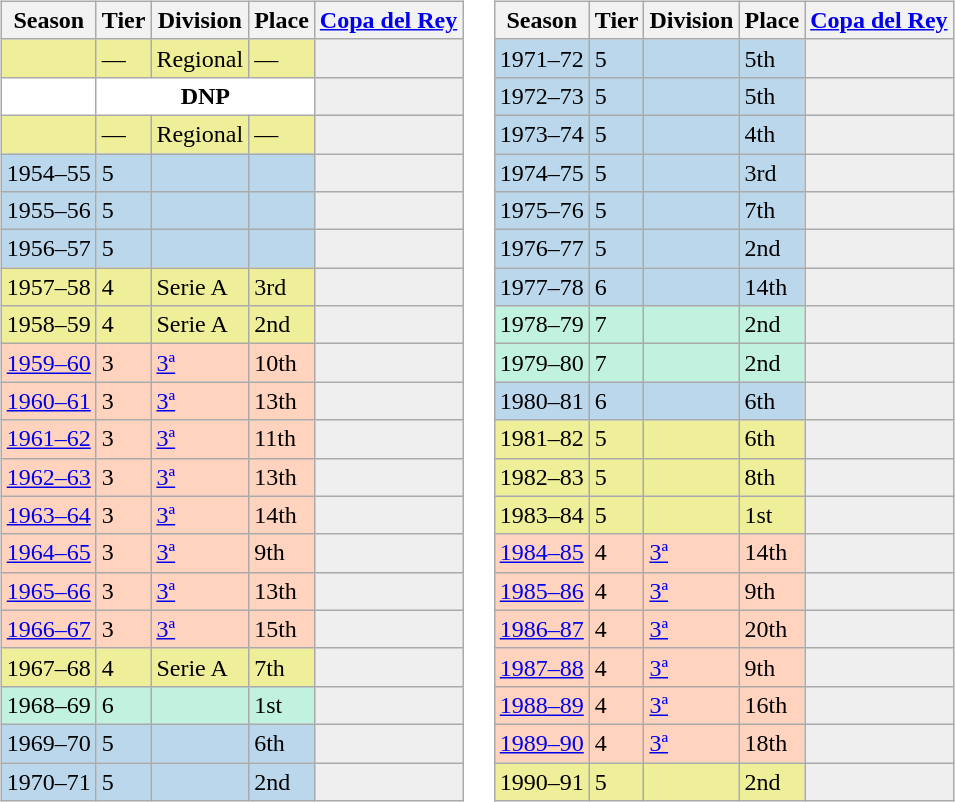<table>
<tr>
<td valign="top" width=0%><br><table class="wikitable">
<tr style="background:#f0f6fa;">
<th>Season</th>
<th>Tier</th>
<th>Division</th>
<th>Place</th>
<th><a href='#'>Copa del Rey</a></th>
</tr>
<tr>
<td style="background:#EFEF99;"></td>
<td style="background:#EFEF99;">—</td>
<td style="background:#EFEF99;">Regional</td>
<td style="background:#EFEF99;">—</td>
<th style="background:#efefef;"></th>
</tr>
<tr>
<td style="background:#FFFFFF;"></td>
<th style="background:#FFFFFF;" colspan="3">DNP</th>
<th style="background:#efefef;"></th>
</tr>
<tr>
<td style="background:#EFEF99;"></td>
<td style="background:#EFEF99;">—</td>
<td style="background:#EFEF99;">Regional</td>
<td style="background:#EFEF99;">—</td>
<th style="background:#efefef;"></th>
</tr>
<tr>
<td style="background:#BBD7EC;">1954–55</td>
<td style="background:#BBD7EC;">5</td>
<td style="background:#BBD7EC;"></td>
<td style="background:#BBD7EC;"></td>
<th style="background:#efefef;"></th>
</tr>
<tr>
<td style="background:#BBD7EC;">1955–56</td>
<td style="background:#BBD7EC;">5</td>
<td style="background:#BBD7EC;"></td>
<td style="background:#BBD7EC;"></td>
<th style="background:#efefef;"></th>
</tr>
<tr>
<td style="background:#BBD7EC;">1956–57</td>
<td style="background:#BBD7EC;">5</td>
<td style="background:#BBD7EC;"></td>
<td style="background:#BBD7EC;"></td>
<th style="background:#efefef;"></th>
</tr>
<tr>
<td style="background:#EFEF99;">1957–58</td>
<td style="background:#EFEF99;">4</td>
<td style="background:#EFEF99;">Serie A</td>
<td style="background:#EFEF99;">3rd</td>
<th style="background:#efefef;"></th>
</tr>
<tr>
<td style="background:#EFEF99;">1958–59</td>
<td style="background:#EFEF99;">4</td>
<td style="background:#EFEF99;">Serie A</td>
<td style="background:#EFEF99;">2nd</td>
<th style="background:#efefef;"></th>
</tr>
<tr>
<td style="background:#FFD3BD;"><a href='#'>1959–60</a></td>
<td style="background:#FFD3BD;">3</td>
<td style="background:#FFD3BD;"><a href='#'>3ª</a></td>
<td style="background:#FFD3BD;">10th</td>
<th style="background:#efefef;"></th>
</tr>
<tr>
<td style="background:#FFD3BD;"><a href='#'>1960–61</a></td>
<td style="background:#FFD3BD;">3</td>
<td style="background:#FFD3BD;"><a href='#'>3ª</a></td>
<td style="background:#FFD3BD;">13th</td>
<th style="background:#efefef;"></th>
</tr>
<tr>
<td style="background:#FFD3BD;"><a href='#'>1961–62</a></td>
<td style="background:#FFD3BD;">3</td>
<td style="background:#FFD3BD;"><a href='#'>3ª</a></td>
<td style="background:#FFD3BD;">11th</td>
<th style="background:#efefef;"></th>
</tr>
<tr>
<td style="background:#FFD3BD;"><a href='#'>1962–63</a></td>
<td style="background:#FFD3BD;">3</td>
<td style="background:#FFD3BD;"><a href='#'>3ª</a></td>
<td style="background:#FFD3BD;">13th</td>
<th style="background:#efefef;"></th>
</tr>
<tr>
<td style="background:#FFD3BD;"><a href='#'>1963–64</a></td>
<td style="background:#FFD3BD;">3</td>
<td style="background:#FFD3BD;"><a href='#'>3ª</a></td>
<td style="background:#FFD3BD;">14th</td>
<td style="background:#efefef;"></td>
</tr>
<tr>
<td style="background:#FFD3BD;"><a href='#'>1964–65</a></td>
<td style="background:#FFD3BD;">3</td>
<td style="background:#FFD3BD;"><a href='#'>3ª</a></td>
<td style="background:#FFD3BD;">9th</td>
<th style="background:#efefef;"></th>
</tr>
<tr>
<td style="background:#FFD3BD;"><a href='#'>1965–66</a></td>
<td style="background:#FFD3BD;">3</td>
<td style="background:#FFD3BD;"><a href='#'>3ª</a></td>
<td style="background:#FFD3BD;">13th</td>
<th style="background:#efefef;"></th>
</tr>
<tr>
<td style="background:#FFD3BD;"><a href='#'>1966–67</a></td>
<td style="background:#FFD3BD;">3</td>
<td style="background:#FFD3BD;"><a href='#'>3ª</a></td>
<td style="background:#FFD3BD;">15th</td>
<th style="background:#efefef;"></th>
</tr>
<tr>
<td style="background:#EFEF99;">1967–68</td>
<td style="background:#EFEF99;">4</td>
<td style="background:#EFEF99;">Serie A</td>
<td style="background:#EFEF99;">7th</td>
<th style="background:#efefef;"></th>
</tr>
<tr>
<td style="background:#C0F2DF;">1968–69</td>
<td style="background:#C0F2DF;">6</td>
<td style="background:#C0F2DF;"></td>
<td style="background:#C0F2DF;">1st</td>
<th style="background:#efefef;"></th>
</tr>
<tr>
<td style="background:#BBD7EC;">1969–70</td>
<td style="background:#BBD7EC;">5</td>
<td style="background:#BBD7EC;"></td>
<td style="background:#BBD7EC;">6th</td>
<th style="background:#efefef;"></th>
</tr>
<tr>
<td style="background:#BBD7EC;">1970–71</td>
<td style="background:#BBD7EC;">5</td>
<td style="background:#BBD7EC;"></td>
<td style="background:#BBD7EC;">2nd</td>
<th style="background:#efefef;"></th>
</tr>
</table>
</td>
<td valign="top" width=0%><br><table class="wikitable">
<tr style="background:#f0f6fa;">
<th>Season</th>
<th>Tier</th>
<th>Division</th>
<th>Place</th>
<th><a href='#'>Copa del Rey</a></th>
</tr>
<tr>
<td style="background:#BBD7EC;">1971–72</td>
<td style="background:#BBD7EC;">5</td>
<td style="background:#BBD7EC;"></td>
<td style="background:#BBD7EC;">5th</td>
<th style="background:#efefef;"></th>
</tr>
<tr>
<td style="background:#BBD7EC;">1972–73</td>
<td style="background:#BBD7EC;">5</td>
<td style="background:#BBD7EC;"></td>
<td style="background:#BBD7EC;">5th</td>
<th style="background:#efefef;"></th>
</tr>
<tr>
<td style="background:#BBD7EC;">1973–74</td>
<td style="background:#BBD7EC;">5</td>
<td style="background:#BBD7EC;"></td>
<td style="background:#BBD7EC;">4th</td>
<th style="background:#efefef;"></th>
</tr>
<tr>
<td style="background:#BBD7EC;">1974–75</td>
<td style="background:#BBD7EC;">5</td>
<td style="background:#BBD7EC;"></td>
<td style="background:#BBD7EC;">3rd</td>
<th style="background:#efefef;"></th>
</tr>
<tr>
<td style="background:#BBD7EC;">1975–76</td>
<td style="background:#BBD7EC;">5</td>
<td style="background:#BBD7EC;"></td>
<td style="background:#BBD7EC;">7th</td>
<th style="background:#efefef;"></th>
</tr>
<tr>
<td style="background:#BBD7EC;">1976–77</td>
<td style="background:#BBD7EC;">5</td>
<td style="background:#BBD7EC;"></td>
<td style="background:#BBD7EC;">2nd</td>
<th style="background:#efefef;"></th>
</tr>
<tr>
<td style="background:#BBD7EC;">1977–78</td>
<td style="background:#BBD7EC;">6</td>
<td style="background:#BBD7EC;"></td>
<td style="background:#BBD7EC;">14th</td>
<th style="background:#efefef;"></th>
</tr>
<tr>
<td style="background:#C0F2DF;">1978–79</td>
<td style="background:#C0F2DF;">7</td>
<td style="background:#C0F2DF;"></td>
<td style="background:#C0F2DF;">2nd</td>
<th style="background:#efefef;"></th>
</tr>
<tr>
<td style="background:#C0F2DF;">1979–80</td>
<td style="background:#C0F2DF;">7</td>
<td style="background:#C0F2DF;"></td>
<td style="background:#C0F2DF;">2nd</td>
<th style="background:#efefef;"></th>
</tr>
<tr>
<td style="background:#BBD7EC;">1980–81</td>
<td style="background:#BBD7EC;">6</td>
<td style="background:#BBD7EC;"></td>
<td style="background:#BBD7EC;">6th</td>
<th style="background:#efefef;"></th>
</tr>
<tr>
<td style="background:#EFEF99;">1981–82</td>
<td style="background:#EFEF99;">5</td>
<td style="background:#EFEF99;"></td>
<td style="background:#EFEF99;">6th</td>
<th style="background:#efefef;"></th>
</tr>
<tr>
<td style="background:#EFEF99;">1982–83</td>
<td style="background:#EFEF99;">5</td>
<td style="background:#EFEF99;"></td>
<td style="background:#EFEF99;">8th</td>
<th style="background:#efefef;"></th>
</tr>
<tr>
<td style="background:#EFEF99;">1983–84</td>
<td style="background:#EFEF99;">5</td>
<td style="background:#EFEF99;"></td>
<td style="background:#EFEF99;">1st</td>
<th style="background:#efefef;"></th>
</tr>
<tr>
<td style="background:#FFD3BD;"><a href='#'>1984–85</a></td>
<td style="background:#FFD3BD;">4</td>
<td style="background:#FFD3BD;"><a href='#'>3ª</a></td>
<td style="background:#FFD3BD;">14th</td>
<td style="background:#efefef;"></td>
</tr>
<tr>
<td style="background:#FFD3BD;"><a href='#'>1985–86</a></td>
<td style="background:#FFD3BD;">4</td>
<td style="background:#FFD3BD;"><a href='#'>3ª</a></td>
<td style="background:#FFD3BD;">9th</td>
<td style="background:#efefef;"></td>
</tr>
<tr>
<td style="background:#FFD3BD;"><a href='#'>1986–87</a></td>
<td style="background:#FFD3BD;">4</td>
<td style="background:#FFD3BD;"><a href='#'>3ª</a></td>
<td style="background:#FFD3BD;">20th</td>
<td style="background:#efefef;"></td>
</tr>
<tr>
<td style="background:#FFD3BD;"><a href='#'>1987–88</a></td>
<td style="background:#FFD3BD;">4</td>
<td style="background:#FFD3BD;"><a href='#'>3ª</a></td>
<td style="background:#FFD3BD;">9th</td>
<th style="background:#efefef;"></th>
</tr>
<tr>
<td style="background:#FFD3BD;"><a href='#'>1988–89</a></td>
<td style="background:#FFD3BD;">4</td>
<td style="background:#FFD3BD;"><a href='#'>3ª</a></td>
<td style="background:#FFD3BD;">16th</td>
<th style="background:#efefef;"></th>
</tr>
<tr>
<td style="background:#FFD3BD;"><a href='#'>1989–90</a></td>
<td style="background:#FFD3BD;">4</td>
<td style="background:#FFD3BD;"><a href='#'>3ª</a></td>
<td style="background:#FFD3BD;">18th</td>
<th style="background:#efefef;"></th>
</tr>
<tr>
<td style="background:#EFEF99;">1990–91</td>
<td style="background:#EFEF99;">5</td>
<td style="background:#EFEF99;"></td>
<td style="background:#EFEF99;">2nd</td>
<th style="background:#efefef;"></th>
</tr>
</table>
</td>
</tr>
</table>
